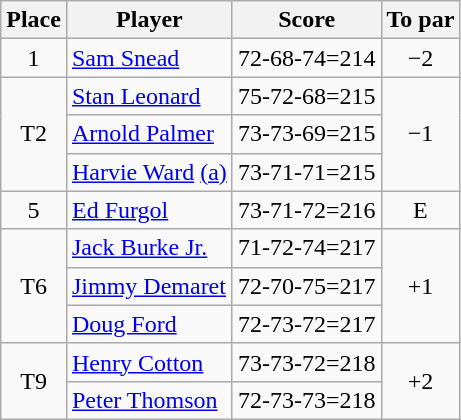<table class="wikitable">
<tr>
<th>Place</th>
<th>Player</th>
<th>Score</th>
<th>To par</th>
</tr>
<tr>
<td align="center">1</td>
<td> <a href='#'>Sam Snead</a></td>
<td>72-68-74=214</td>
<td align="center">−2</td>
</tr>
<tr>
<td rowspan="3" align="center">T2</td>
<td> <a href='#'>Stan Leonard</a></td>
<td>75-72-68=215</td>
<td rowspan="3" align="center">−1</td>
</tr>
<tr>
<td> <a href='#'>Arnold Palmer</a></td>
<td>73-73-69=215</td>
</tr>
<tr>
<td> <a href='#'>Harvie Ward</a> <a href='#'>(a)</a></td>
<td>73-71-71=215</td>
</tr>
<tr>
<td align="center">5</td>
<td> <a href='#'>Ed Furgol</a></td>
<td>73-71-72=216</td>
<td align="center">E</td>
</tr>
<tr>
<td rowspan="3" align="center">T6</td>
<td> <a href='#'>Jack Burke Jr.</a></td>
<td>71-72-74=217</td>
<td rowspan="3" align="center">+1</td>
</tr>
<tr>
<td> <a href='#'>Jimmy Demaret</a></td>
<td>72-70-75=217</td>
</tr>
<tr>
<td> <a href='#'>Doug Ford</a></td>
<td>72-73-72=217</td>
</tr>
<tr>
<td rowspan="2" align="center">T9</td>
<td> <a href='#'>Henry Cotton</a></td>
<td>73-73-72=218</td>
<td rowspan="2" align="center">+2</td>
</tr>
<tr>
<td> <a href='#'>Peter Thomson</a></td>
<td>72-73-73=218</td>
</tr>
</table>
